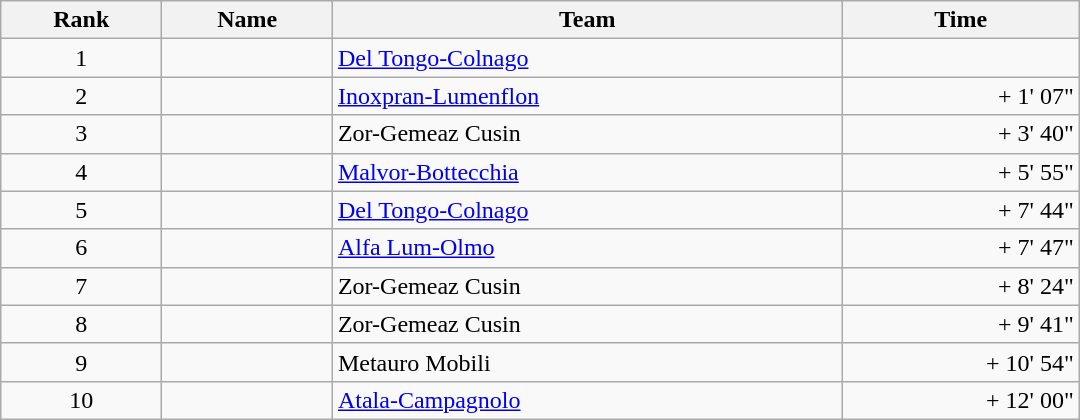<table class="wikitable" style="width:45em;margin-bottom:0;">
<tr>
<th>Rank</th>
<th>Name</th>
<th>Team</th>
<th>Time</th>
</tr>
<tr>
<td style="text-align:center;">1</td>
<td>  </td>
<td><a href='#'>Del Tongo-Colnago</a></td>
<td align=right></td>
</tr>
<tr>
<td style="text-align:center;">2</td>
<td></td>
<td><a href='#'>Inoxpran-Lumenflon</a></td>
<td align=right>+ 1' 07"</td>
</tr>
<tr>
<td style="text-align:center;">3</td>
<td></td>
<td>Zor-Gemeaz Cusin</td>
<td align=right>+ 3' 40"</td>
</tr>
<tr>
<td style="text-align:center;">4</td>
<td></td>
<td><a href='#'>Malvor-Bottecchia</a></td>
<td align=right>+ 5' 55"</td>
</tr>
<tr>
<td style="text-align:center;">5</td>
<td></td>
<td><a href='#'>Del Tongo-Colnago</a></td>
<td align=right>+ 7' 44"</td>
</tr>
<tr>
<td style="text-align:center;">6</td>
<td></td>
<td><a href='#'>Alfa Lum-Olmo</a></td>
<td align=right>+ 7' 47"</td>
</tr>
<tr>
<td style="text-align:center;">7</td>
<td></td>
<td>Zor-Gemeaz Cusin</td>
<td align=right>+ 8' 24"</td>
</tr>
<tr>
<td style="text-align:center;">8</td>
<td></td>
<td>Zor-Gemeaz Cusin</td>
<td align=right>+ 9' 41"</td>
</tr>
<tr>
<td style="text-align:center;">9</td>
<td> </td>
<td>Metauro Mobili</td>
<td align=right>+ 10' 54"</td>
</tr>
<tr>
<td style="text-align:center;">10</td>
<td></td>
<td><a href='#'>Atala-Campagnolo</a></td>
<td align=right>+ 12' 00"</td>
</tr>
</table>
